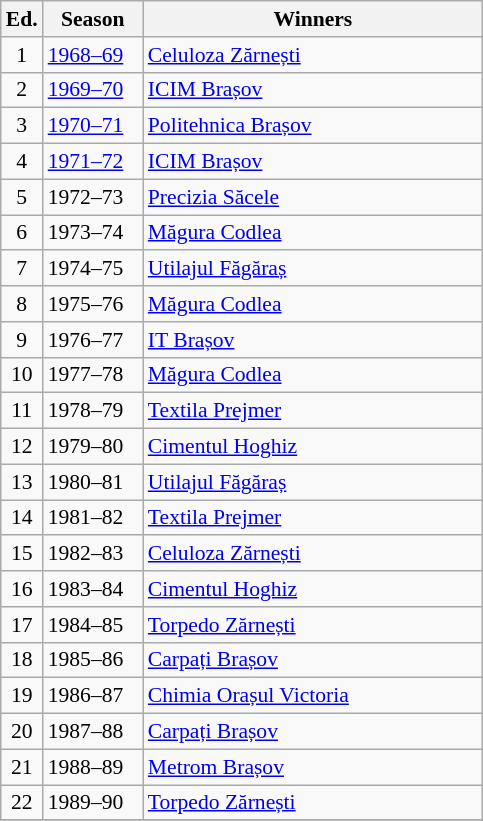<table class="wikitable" style="font-size:90%">
<tr>
<th><abbr>Ed.</abbr></th>
<th width="60">Season</th>
<th width="220">Winners</th>
</tr>
<tr>
<td align=center>1</td>
<td><a href='#'>1968–69</a></td>
<td><a href='#'>Celuloza Zărnești</a></td>
</tr>
<tr>
<td align=center>2</td>
<td><a href='#'>1969–70</a></td>
<td><a href='#'>ICIM Brașov</a></td>
</tr>
<tr>
<td align=center>3</td>
<td><a href='#'>1970–71</a></td>
<td><a href='#'>Politehnica Brașov</a></td>
</tr>
<tr>
<td align=center>4</td>
<td><a href='#'>1971–72</a></td>
<td><a href='#'>ICIM Brașov</a></td>
</tr>
<tr>
<td align=center>5</td>
<td>1972–73</td>
<td><a href='#'>Precizia Săcele</a></td>
</tr>
<tr>
<td align=center>6</td>
<td>1973–74</td>
<td><a href='#'>Măgura Codlea</a></td>
</tr>
<tr>
<td align=center>7</td>
<td>1974–75</td>
<td><a href='#'>Utilajul Făgăraș</a></td>
</tr>
<tr>
<td align=center>8</td>
<td>1975–76</td>
<td><a href='#'>Măgura Codlea</a></td>
</tr>
<tr>
<td align=center>9</td>
<td>1976–77</td>
<td><a href='#'>IT Brașov</a></td>
</tr>
<tr>
<td align=center>10</td>
<td>1977–78</td>
<td><a href='#'>Măgura Codlea</a></td>
</tr>
<tr>
<td align=center>11</td>
<td>1978–79</td>
<td><a href='#'>Textila Prejmer</a></td>
</tr>
<tr>
<td align=center>12</td>
<td>1979–80</td>
<td><a href='#'>Cimentul Hoghiz</a></td>
</tr>
<tr>
<td align=center>13</td>
<td>1980–81</td>
<td><a href='#'>Utilajul Făgăraș</a></td>
</tr>
<tr>
<td align=center>14</td>
<td>1981–82</td>
<td><a href='#'>Textila Prejmer</a></td>
</tr>
<tr>
<td align=center>15</td>
<td>1982–83</td>
<td><a href='#'>Celuloza Zărnești</a></td>
</tr>
<tr>
<td align=center>16</td>
<td>1983–84</td>
<td><a href='#'>Cimentul Hoghiz</a></td>
</tr>
<tr>
<td align=center>17</td>
<td>1984–85</td>
<td><a href='#'>Torpedo Zărnești</a></td>
</tr>
<tr>
<td align=center>18</td>
<td>1985–86</td>
<td><a href='#'>Carpați Brașov</a></td>
</tr>
<tr>
<td align=center>19</td>
<td>1986–87</td>
<td><a href='#'>Chimia Orașul Victoria</a></td>
</tr>
<tr>
<td align=center>20</td>
<td>1987–88</td>
<td><a href='#'>Carpați Brașov</a></td>
</tr>
<tr>
<td align=center>21</td>
<td>1988–89</td>
<td><a href='#'>Metrom Brașov</a></td>
</tr>
<tr>
<td align=center>22</td>
<td>1989–90</td>
<td><a href='#'>Torpedo Zărnești</a></td>
</tr>
<tr>
</tr>
</table>
